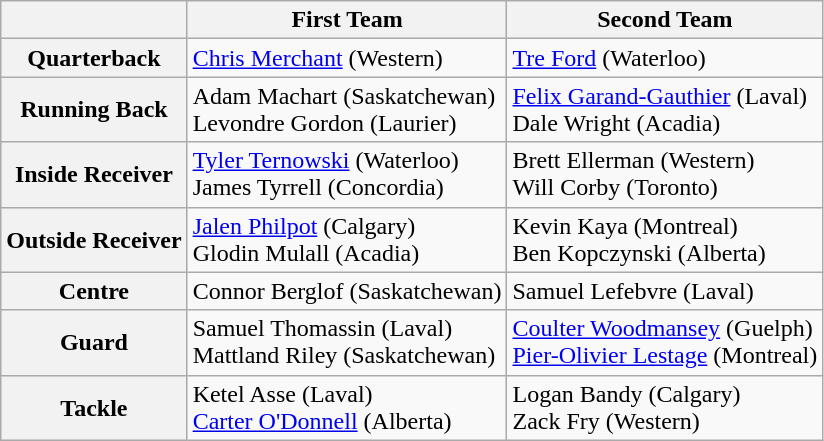<table class="wikitable">
<tr>
<th></th>
<th>First Team</th>
<th>Second Team</th>
</tr>
<tr>
<th>Quarterback</th>
<td><a href='#'>Chris Merchant</a> (Western)</td>
<td><a href='#'>Tre Ford</a> (Waterloo)</td>
</tr>
<tr>
<th>Running Back</th>
<td>Adam Machart (Saskatchewan)<br>Levondre Gordon (Laurier)</td>
<td><a href='#'>Felix Garand-Gauthier</a> (Laval)<br>Dale Wright (Acadia)</td>
</tr>
<tr>
<th>Inside Receiver</th>
<td><a href='#'>Tyler Ternowski</a> (Waterloo)<br>James Tyrrell (Concordia)</td>
<td>Brett Ellerman (Western)<br>Will Corby (Toronto)</td>
</tr>
<tr>
<th>Outside Receiver</th>
<td><a href='#'>Jalen Philpot</a> (Calgary)<br>Glodin Mulall (Acadia)</td>
<td>Kevin Kaya (Montreal)<br>Ben Kopczynski (Alberta)</td>
</tr>
<tr>
<th>Centre</th>
<td>Connor Berglof (Saskatchewan)</td>
<td>Samuel Lefebvre (Laval)</td>
</tr>
<tr>
<th>Guard</th>
<td>Samuel Thomassin (Laval)<br>Mattland Riley (Saskatchewan)</td>
<td><a href='#'>Coulter Woodmansey</a> (Guelph)<br><a href='#'>Pier-Olivier Lestage</a> (Montreal)</td>
</tr>
<tr>
<th>Tackle</th>
<td>Ketel Asse (Laval)<br><a href='#'>Carter O'Donnell</a> (Alberta)</td>
<td>Logan Bandy (Calgary)<br>Zack Fry (Western)</td>
</tr>
</table>
